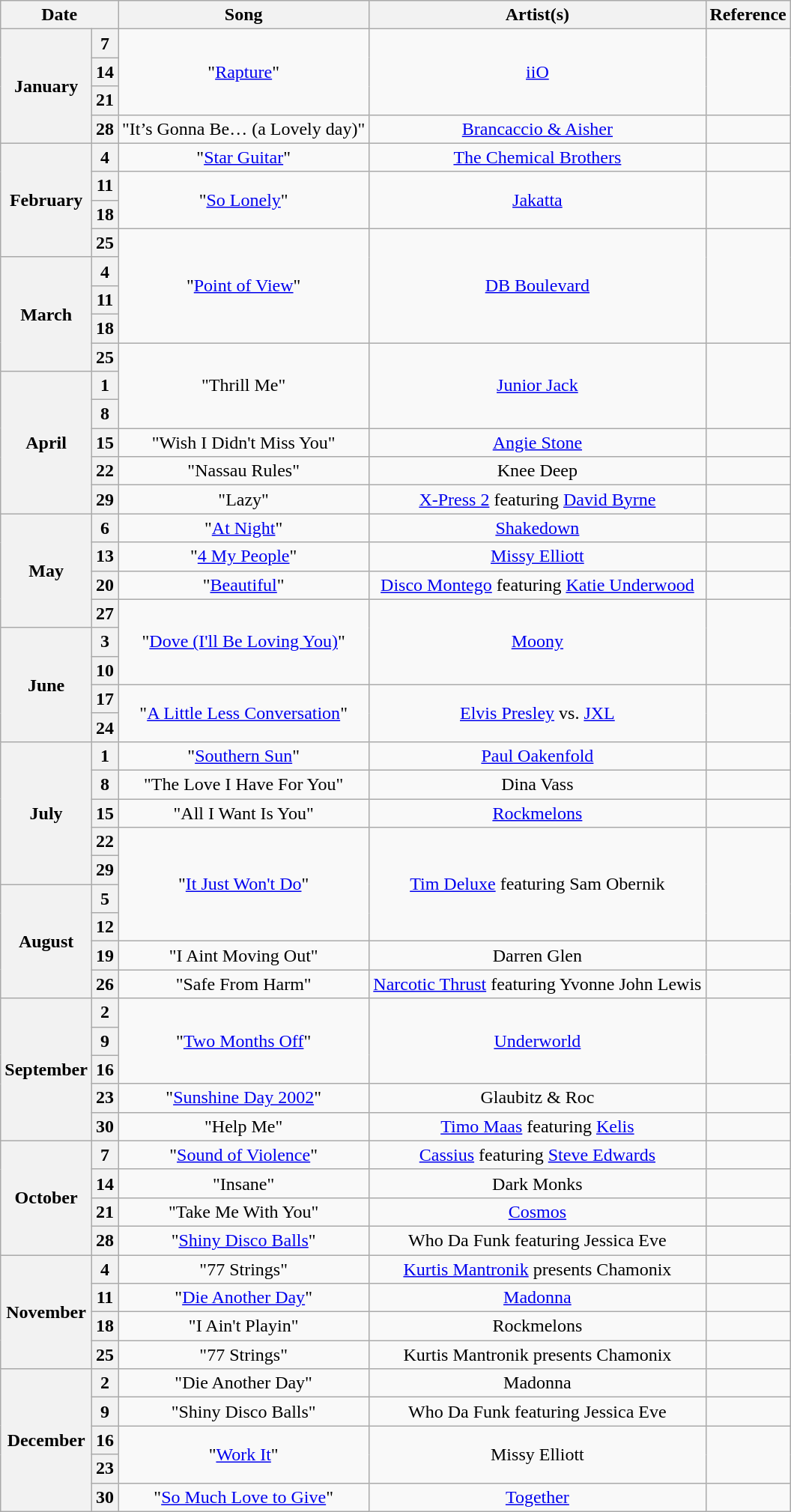<table class="wikitable">
<tr>
<th colspan="2">Date</th>
<th>Song</th>
<th>Artist(s)</th>
<th>Reference</th>
</tr>
<tr>
<th rowspan="4">January</th>
<th>7</th>
<td rowspan="3" style="text-align:center;">"<a href='#'>Rapture</a>"</td>
<td rowspan="3" style="text-align:center;"><a href='#'>iiO</a></td>
<td rowspan="3" style="text-align:center;"></td>
</tr>
<tr>
<th>14</th>
</tr>
<tr>
<th>21</th>
</tr>
<tr>
<th>28</th>
<td style="text-align:center;">"It’s Gonna Be… (a Lovely day)"</td>
<td style="text-align:center;"><a href='#'>Brancaccio & Aisher</a></td>
<td style="text-align:center;"></td>
</tr>
<tr>
<th rowspan="4">February</th>
<th>4</th>
<td style="text-align:center;">"<a href='#'>Star Guitar</a>"</td>
<td style="text-align:center;"><a href='#'>The Chemical Brothers</a></td>
<td style="text-align:center;"></td>
</tr>
<tr>
<th>11</th>
<td rowspan="2" style="text-align:center;">"<a href='#'>So Lonely</a>"</td>
<td rowspan="2" style="text-align:center;"><a href='#'>Jakatta</a></td>
<td rowspan="2" style="text-align:center;"></td>
</tr>
<tr>
<th>18</th>
</tr>
<tr>
<th>25</th>
<td rowspan="4" style="text-align:center;">"<a href='#'>Point of View</a>"</td>
<td rowspan="4" style="text-align:center;"><a href='#'>DB Boulevard</a></td>
<td rowspan="4" style="text-align:center;"></td>
</tr>
<tr>
<th rowspan="4">March</th>
<th>4</th>
</tr>
<tr>
<th>11</th>
</tr>
<tr>
<th>18</th>
</tr>
<tr>
<th>25</th>
<td rowspan="3" style="text-align:center;">"Thrill Me"</td>
<td rowspan="3" style="text-align:center;"><a href='#'>Junior Jack</a></td>
<td rowspan="3" style="text-align:center;"></td>
</tr>
<tr>
<th rowspan="5">April</th>
<th>1</th>
</tr>
<tr>
<th>8</th>
</tr>
<tr>
<th>15</th>
<td style="text-align:center;">"Wish I Didn't Miss You"</td>
<td style="text-align:center;"><a href='#'>Angie Stone</a></td>
<td style="text-align:center;"></td>
</tr>
<tr>
<th>22</th>
<td style="text-align:center;">"Nassau Rules"</td>
<td style="text-align:center;">Knee Deep</td>
<td style="text-align:center;"></td>
</tr>
<tr>
<th>29</th>
<td style="text-align:center;">"Lazy"</td>
<td style="text-align:center;"><a href='#'>X-Press 2</a> featuring <a href='#'>David Byrne</a></td>
<td style="text-align:center;"></td>
</tr>
<tr>
<th rowspan="4">May</th>
<th>6</th>
<td style="text-align:center;">"<a href='#'>At Night</a>"</td>
<td style="text-align:center;"><a href='#'>Shakedown</a></td>
<td style="text-align:center;"></td>
</tr>
<tr>
<th>13</th>
<td style="text-align:center;">"<a href='#'>4 My People</a>"</td>
<td style="text-align:center;"><a href='#'>Missy Elliott</a></td>
<td style="text-align:center;"></td>
</tr>
<tr>
<th>20</th>
<td style="text-align:center;">"<a href='#'>Beautiful</a>"</td>
<td style="text-align:center;"><a href='#'>Disco Montego</a> featuring <a href='#'>Katie Underwood</a></td>
<td style="text-align:center;"></td>
</tr>
<tr>
<th>27</th>
<td rowspan="3" style="text-align:center;">"<a href='#'>Dove (I'll Be Loving You)</a>"</td>
<td rowspan="3" style="text-align:center;"><a href='#'>Moony</a></td>
<td rowspan="3" style="text-align:center;"></td>
</tr>
<tr>
<th rowspan="4">June</th>
<th>3</th>
</tr>
<tr>
<th>10</th>
</tr>
<tr>
<th>17</th>
<td rowspan="2" style="text-align:center;">"<a href='#'>A Little Less Conversation</a>"</td>
<td rowspan="2" style="text-align:center;"><a href='#'>Elvis Presley</a> vs. <a href='#'>JXL</a></td>
<td rowspan="2" style="text-align:center;"></td>
</tr>
<tr>
<th>24</th>
</tr>
<tr>
<th rowspan="5">July</th>
<th>1</th>
<td style="text-align:center;">"<a href='#'>Southern Sun</a>"</td>
<td style="text-align:center;"><a href='#'>Paul Oakenfold</a></td>
<td style="text-align:center;"></td>
</tr>
<tr>
<th>8</th>
<td style="text-align:center;">"The Love I Have For You"</td>
<td style="text-align:center;">Dina Vass</td>
<td style="text-align:center;"></td>
</tr>
<tr>
<th>15</th>
<td style="text-align:center;">"All I Want Is You"</td>
<td style="text-align:center;"><a href='#'>Rockmelons</a></td>
<td style="text-align:center;"></td>
</tr>
<tr>
<th>22</th>
<td rowspan="4" style="text-align:center;">"<a href='#'>It Just Won't Do</a>"</td>
<td rowspan="4" style="text-align:center;"><a href='#'>Tim Deluxe</a> featuring Sam Obernik</td>
<td rowspan="4" style="text-align:center;"></td>
</tr>
<tr>
<th>29</th>
</tr>
<tr>
<th rowspan="4">August</th>
<th>5</th>
</tr>
<tr>
<th>12</th>
</tr>
<tr>
<th>19</th>
<td style="text-align:center;">"I Aint Moving Out"</td>
<td style="text-align:center;">Darren Glen</td>
<td style="text-align:center;"></td>
</tr>
<tr>
<th>26</th>
<td style="text-align:center;">"Safe From Harm"</td>
<td style="text-align:center;"><a href='#'>Narcotic Thrust</a> featuring Yvonne John Lewis</td>
<td style="text-align:center;"></td>
</tr>
<tr>
<th rowspan="5">September</th>
<th>2</th>
<td rowspan="3" style="text-align:center;">"<a href='#'>Two Months Off</a>"</td>
<td rowspan="3" style="text-align:center;"><a href='#'>Underworld</a></td>
<td rowspan="3" style="text-align:center;"></td>
</tr>
<tr>
<th>9</th>
</tr>
<tr>
<th>16</th>
</tr>
<tr>
<th>23</th>
<td style="text-align:center;">"<a href='#'>Sunshine Day 2002</a>"</td>
<td style="text-align:center;">Glaubitz & Roc</td>
<td style="text-align:center;"></td>
</tr>
<tr>
<th>30</th>
<td style="text-align:center;">"Help Me"</td>
<td style="text-align:center;"><a href='#'>Timo Maas</a> featuring <a href='#'>Kelis</a></td>
<td style="text-align:center;"></td>
</tr>
<tr>
<th rowspan="4">October</th>
<th>7</th>
<td style="text-align:center;">"<a href='#'>Sound of Violence</a>"</td>
<td style="text-align:center;"><a href='#'>Cassius</a> featuring <a href='#'>Steve Edwards</a></td>
<td style="text-align:center;"></td>
</tr>
<tr>
<th>14</th>
<td style="text-align:center;">"Insane"</td>
<td style="text-align:center;">Dark Monks</td>
<td style="text-align:center;"></td>
</tr>
<tr>
<th>21</th>
<td style="text-align:center;">"Take Me With You"</td>
<td style="text-align:center;"><a href='#'>Cosmos</a></td>
<td style="text-align:center;"></td>
</tr>
<tr>
<th>28</th>
<td style="text-align:center;">"<a href='#'>Shiny Disco Balls</a>"</td>
<td style="text-align:center;">Who Da Funk featuring Jessica Eve</td>
<td style="text-align:center;"></td>
</tr>
<tr>
<th rowspan="4">November</th>
<th>4</th>
<td style="text-align:center;">"77 Strings"</td>
<td style="text-align:center;"><a href='#'>Kurtis Mantronik</a> presents Chamonix</td>
<td style="text-align:center;"></td>
</tr>
<tr>
<th>11</th>
<td style="text-align:center;">"<a href='#'>Die Another Day</a>"</td>
<td style="text-align:center;"><a href='#'>Madonna</a></td>
<td style="text-align:center;"></td>
</tr>
<tr>
<th>18</th>
<td style="text-align:center;">"I Ain't Playin"</td>
<td style="text-align:center;">Rockmelons</td>
<td style="text-align:center;"></td>
</tr>
<tr>
<th>25</th>
<td style="text-align:center;">"77 Strings"</td>
<td style="text-align:center;">Kurtis Mantronik presents Chamonix</td>
<td style="text-align:center;"></td>
</tr>
<tr>
<th rowspan="5">December</th>
<th>2</th>
<td style="text-align:center;">"Die Another Day"</td>
<td style="text-align:center;">Madonna</td>
<td style="text-align:center;"></td>
</tr>
<tr>
<th>9</th>
<td style="text-align:center;">"Shiny Disco Balls"</td>
<td style="text-align:center;">Who Da Funk featuring Jessica Eve</td>
<td style="text-align:center;"></td>
</tr>
<tr>
<th>16</th>
<td rowspan="2" style="text-align:center;">"<a href='#'>Work It</a>"</td>
<td rowspan="2" style="text-align:center;">Missy Elliott</td>
<td rowspan="2" style="text-align:center;"></td>
</tr>
<tr>
<th>23</th>
</tr>
<tr>
<th>30</th>
<td style="text-align:center;">"<a href='#'>So Much Love to Give</a>"</td>
<td style="text-align:center;"><a href='#'>Together</a></td>
<td style="text-align:center;"></td>
</tr>
</table>
